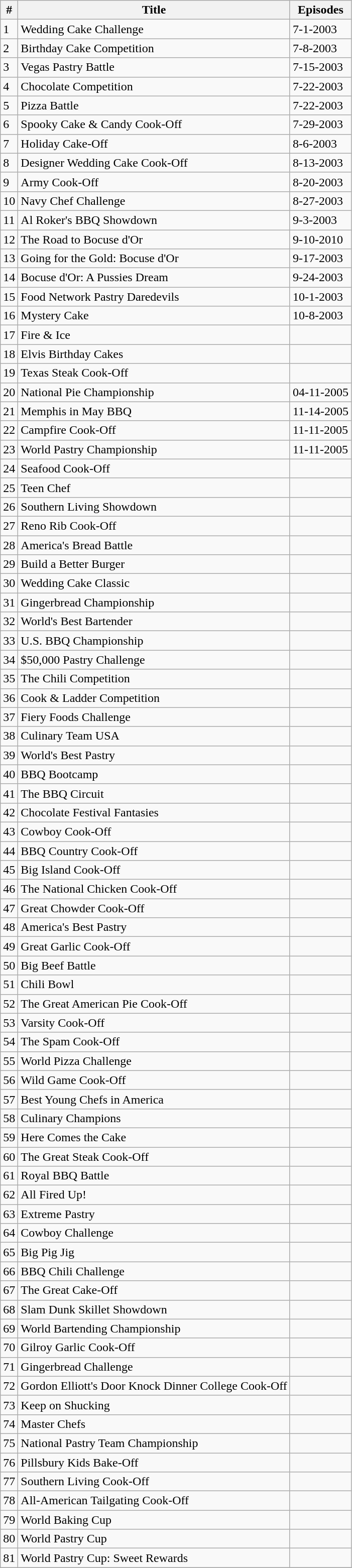<table class="wikitable">
<tr>
<th>#</th>
<th>Title</th>
<th>Episodes</th>
</tr>
<tr>
<td>1</td>
<td>Wedding Cake Challenge</td>
<td>7-1-2003</td>
</tr>
<tr>
<td>2</td>
<td>Birthday Cake Competition</td>
<td>7-8-2003</td>
</tr>
<tr>
<td>3</td>
<td>Vegas Pastry Battle</td>
<td>7-15-2003</td>
</tr>
<tr>
<td>4</td>
<td>Chocolate Competition</td>
<td>7-22-2003</td>
</tr>
<tr>
<td>5</td>
<td>Pizza Battle</td>
<td>7-22-2003</td>
</tr>
<tr>
<td>6</td>
<td>Spooky Cake & Candy Cook-Off</td>
<td>7-29-2003</td>
</tr>
<tr>
<td>7</td>
<td>Holiday Cake-Off</td>
<td>8-6-2003</td>
</tr>
<tr>
<td>8</td>
<td>Designer Wedding Cake Cook-Off</td>
<td>8-13-2003</td>
</tr>
<tr>
<td>9</td>
<td>Army Cook-Off</td>
<td>8-20-2003</td>
</tr>
<tr>
<td>10</td>
<td>Navy Chef Challenge</td>
<td>8-27-2003</td>
</tr>
<tr>
<td>11</td>
<td>Al Roker's BBQ Showdown</td>
<td>9-3-2003</td>
</tr>
<tr>
<td>12</td>
<td>The Road to Bocuse d'Or</td>
<td>9-10-2010</td>
</tr>
<tr>
<td>13</td>
<td>Going for the Gold: Bocuse d'Or</td>
<td>9-17-2003</td>
</tr>
<tr>
<td>14</td>
<td>Bocuse d'Or: A Pussies Dream</td>
<td>9-24-2003</td>
</tr>
<tr>
<td>15</td>
<td>Food Network Pastry Daredevils</td>
<td>10-1-2003</td>
</tr>
<tr>
<td>16</td>
<td>Mystery Cake</td>
<td>10-8-2003</td>
</tr>
<tr>
<td>17</td>
<td>Fire & Ice</td>
<td></td>
</tr>
<tr>
<td>18</td>
<td>Elvis Birthday Cakes</td>
<td></td>
</tr>
<tr>
<td>19</td>
<td>Texas Steak Cook-Off</td>
<td></td>
</tr>
<tr>
<td>20</td>
<td>National Pie Championship</td>
<td>04-11-2005</td>
</tr>
<tr>
<td>21</td>
<td>Memphis in May BBQ</td>
<td>11-14-2005</td>
</tr>
<tr>
<td>22</td>
<td>Campfire Cook-Off</td>
<td>11-11-2005</td>
</tr>
<tr>
<td>23</td>
<td>World Pastry Championship</td>
<td>11-11-2005</td>
</tr>
<tr>
<td>24</td>
<td>Seafood Cook-Off</td>
<td></td>
</tr>
<tr>
<td>25</td>
<td>Teen Chef</td>
<td></td>
</tr>
<tr>
<td>26</td>
<td>Southern Living Showdown</td>
<td></td>
</tr>
<tr>
<td>27</td>
<td>Reno Rib Cook-Off</td>
<td></td>
</tr>
<tr>
<td>28</td>
<td>America's Bread Battle</td>
<td></td>
</tr>
<tr>
<td>29</td>
<td>Build a Better Burger</td>
<td></td>
</tr>
<tr>
<td>30</td>
<td>Wedding Cake Classic</td>
<td></td>
</tr>
<tr>
<td>31</td>
<td>Gingerbread Championship</td>
<td></td>
</tr>
<tr>
<td>32</td>
<td>World's Best Bartender</td>
<td></td>
</tr>
<tr>
<td>33</td>
<td>U.S. BBQ Championship</td>
<td></td>
</tr>
<tr>
<td>34</td>
<td>$50,000 Pastry Challenge</td>
<td></td>
</tr>
<tr>
<td>35</td>
<td>The Chili Competition</td>
<td></td>
</tr>
<tr>
<td>36</td>
<td>Cook & Ladder Competition</td>
<td></td>
</tr>
<tr>
<td>37</td>
<td>Fiery Foods Challenge</td>
<td></td>
</tr>
<tr>
<td>38</td>
<td>Culinary Team USA</td>
<td></td>
</tr>
<tr>
<td>39</td>
<td>World's Best Pastry</td>
<td></td>
</tr>
<tr>
<td>40</td>
<td>BBQ Bootcamp</td>
<td></td>
</tr>
<tr>
<td>41</td>
<td>The BBQ Circuit</td>
<td></td>
</tr>
<tr>
<td>42</td>
<td>Chocolate Festival Fantasies</td>
<td></td>
</tr>
<tr>
<td>43</td>
<td>Cowboy Cook-Off</td>
<td></td>
</tr>
<tr>
<td>44</td>
<td>BBQ Country Cook-Off</td>
<td></td>
</tr>
<tr>
<td>45</td>
<td>Big Island Cook-Off</td>
<td></td>
</tr>
<tr>
<td>46</td>
<td>The National Chicken Cook-Off</td>
<td></td>
</tr>
<tr>
<td>47</td>
<td>Great Chowder Cook-Off</td>
<td></td>
</tr>
<tr>
<td>48</td>
<td>America's Best Pastry</td>
<td></td>
</tr>
<tr>
<td>49</td>
<td>Great Garlic Cook-Off</td>
<td></td>
</tr>
<tr>
<td>50</td>
<td>Big Beef Battle</td>
<td></td>
</tr>
<tr>
<td>51</td>
<td>Chili Bowl</td>
<td></td>
</tr>
<tr>
<td>52</td>
<td>The Great American Pie Cook-Off</td>
<td></td>
</tr>
<tr>
<td>53</td>
<td>Varsity Cook-Off</td>
<td></td>
</tr>
<tr>
<td>54</td>
<td>The Spam Cook-Off</td>
<td></td>
</tr>
<tr>
<td>55</td>
<td>World Pizza Challenge</td>
<td></td>
</tr>
<tr>
<td>56</td>
<td>Wild Game Cook-Off</td>
<td></td>
</tr>
<tr>
<td>57</td>
<td>Best Young Chefs in America</td>
<td></td>
</tr>
<tr>
<td>58</td>
<td>Culinary Champions</td>
<td></td>
</tr>
<tr>
<td>59</td>
<td>Here Comes the Cake</td>
<td></td>
</tr>
<tr>
<td>60</td>
<td>The Great Steak Cook-Off</td>
<td></td>
</tr>
<tr>
<td>61</td>
<td>Royal BBQ Battle</td>
<td></td>
</tr>
<tr>
<td>62</td>
<td>All Fired Up!</td>
<td></td>
</tr>
<tr>
<td>63</td>
<td>Extreme Pastry</td>
<td></td>
</tr>
<tr>
<td>64</td>
<td>Cowboy Challenge</td>
<td></td>
</tr>
<tr>
<td>65</td>
<td>Big Pig Jig</td>
<td></td>
</tr>
<tr>
<td>66</td>
<td>BBQ Chili Challenge</td>
<td></td>
</tr>
<tr>
<td>67</td>
<td>The Great Cake-Off</td>
<td></td>
</tr>
<tr>
<td>68</td>
<td>Slam Dunk Skillet Showdown</td>
<td></td>
</tr>
<tr>
<td>69</td>
<td>World Bartending Championship</td>
<td></td>
</tr>
<tr>
<td>70</td>
<td>Gilroy Garlic Cook-Off</td>
<td></td>
</tr>
<tr>
<td>71</td>
<td>Gingerbread Challenge</td>
<td></td>
</tr>
<tr>
<td>72</td>
<td>Gordon Elliott's Door Knock Dinner College Cook-Off</td>
<td></td>
</tr>
<tr>
<td>73</td>
<td>Keep on Shucking</td>
<td></td>
</tr>
<tr>
<td>74</td>
<td>Master Chefs</td>
<td></td>
</tr>
<tr>
<td>75</td>
<td>National Pastry Team Championship</td>
<td></td>
</tr>
<tr>
<td>76</td>
<td>Pillsbury Kids Bake-Off</td>
<td></td>
</tr>
<tr>
<td>77</td>
<td>Southern Living Cook-Off</td>
<td></td>
</tr>
<tr>
<td>78</td>
<td>All-American Tailgating Cook-Off</td>
<td></td>
</tr>
<tr>
<td>79</td>
<td>World Baking Cup</td>
<td></td>
</tr>
<tr>
<td>80</td>
<td>World Pastry Cup</td>
<td></td>
</tr>
<tr>
<td>81</td>
<td>World Pastry Cup: Sweet Rewards</td>
<td></td>
</tr>
<tr>
</tr>
</table>
